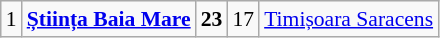<table class="wikitable gauche" cellpadding="0" cellspacing="0" style="font-size:90%;">
<tr>
<td>1</td>
<td><strong><a href='#'>Știința Baia Mare</a></strong></td>
<td><strong>23</strong></td>
<td>17</td>
<td><a href='#'>Timișoara Saracens</a></td>
</tr>
</table>
